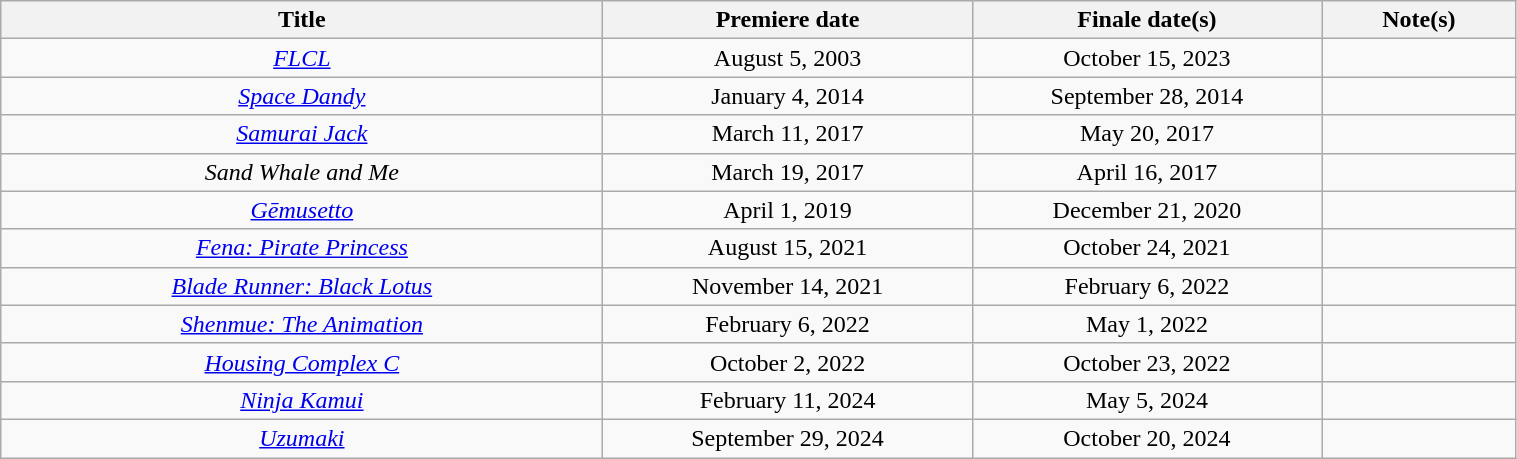<table class="wikitable plainrowheaders sortable" style="width:80%;text-align:center;">
<tr>
<th width="31%">Title</th>
<th width="19%">Premiere date</th>
<th width="18%">Finale date(s)</th>
<th class="unsortable" width="10%">Note(s)</th>
</tr>
<tr>
<td scope="row" style="text-align:center;"><em><a href='#'>FLCL</a></em></td>
<td>August 5, 2003</td>
<td>October 15, 2023</td>
<td></td>
</tr>
<tr>
<td scope="row" style="text-align:center;"><em><a href='#'>Space Dandy</a></em></td>
<td>January 4, 2014</td>
<td>September 28, 2014</td>
<td></td>
</tr>
<tr>
<td scope="row" style="text-align:center;"><em><a href='#'>Samurai Jack</a></em></td>
<td>March 11, 2017</td>
<td>May 20, 2017</td>
<td></td>
</tr>
<tr>
<td scope="row" style="text-align:center;"><em>Sand Whale and Me</em> </td>
<td>March 19, 2017</td>
<td>April 16, 2017</td>
<td></td>
</tr>
<tr>
<td scope="row" style="text-align:center;"><em><a href='#'>Gēmusetto</a></em></td>
<td>April 1, 2019</td>
<td>December 21, 2020</td>
<td></td>
</tr>
<tr>
<td scope="row" style="text-align:center;"><em><a href='#'>Fena: Pirate Princess</a></em></td>
<td>August 15, 2021</td>
<td>October 24, 2021</td>
<td></td>
</tr>
<tr>
<td scope="row" style="text-align:center;"><em><a href='#'>Blade Runner: Black Lotus</a></em></td>
<td>November 14, 2021</td>
<td>February 6, 2022</td>
<td></td>
</tr>
<tr>
<td scope="row" style="text-align:center;"><em><a href='#'>Shenmue: The Animation</a></em></td>
<td>February 6, 2022</td>
<td>May 1, 2022</td>
<td></td>
</tr>
<tr>
<td scope="row" style="text-align:center;"><em><a href='#'>Housing Complex C</a></em></td>
<td>October 2, 2022</td>
<td>October 23, 2022</td>
<td></td>
</tr>
<tr>
<td scope="row" style="text-align:center;"><em><a href='#'>Ninja Kamui</a></em></td>
<td>February 11, 2024</td>
<td>May 5, 2024</td>
<td></td>
</tr>
<tr>
<td scope="row" style="text-align:center;"><em><a href='#'>Uzumaki</a></em></td>
<td>September 29, 2024</td>
<td>October 20, 2024</td>
<td></td>
</tr>
</table>
